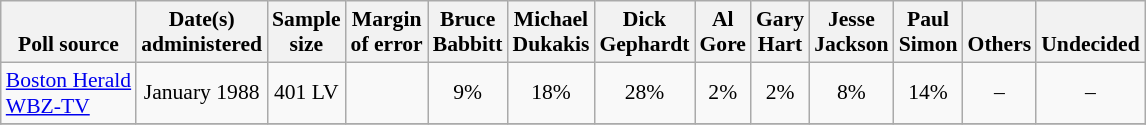<table class="wikitable sortable mw-datatable" style="font-size:90%;text-align:center;line-height:17px">
<tr valign=bottom>
<th>Poll source</th>
<th>Date(s)<br>administered</th>
<th>Sample<br>size</th>
<th>Margin<br>of error</th>
<th class="unsortable">Bruce<br>Babbitt</th>
<th class="unsortable">Michael<br>Dukakis</th>
<th class="unsortable">Dick<br>Gephardt</th>
<th class="unsortable">Al<br>Gore</th>
<th class="unsortable">Gary<br>Hart</th>
<th class="unsortable">Jesse<br>Jackson</th>
<th class="unsortable">Paul<br>Simon</th>
<th class="unsortable">Others</th>
<th class="unsortable">Undecided</th>
</tr>
<tr>
<td style="text-align:left;"><a href='#'>Boston Herald</a><br><a href='#'>WBZ-TV</a></td>
<td data-sort-value="2022-09-07">January 1988</td>
<td>401 LV</td>
<td></td>
<td>9%</td>
<td>18%</td>
<td>28%</td>
<td>2%</td>
<td>2%</td>
<td>8%</td>
<td>14%</td>
<td>–</td>
<td>–</td>
</tr>
<tr>
</tr>
</table>
